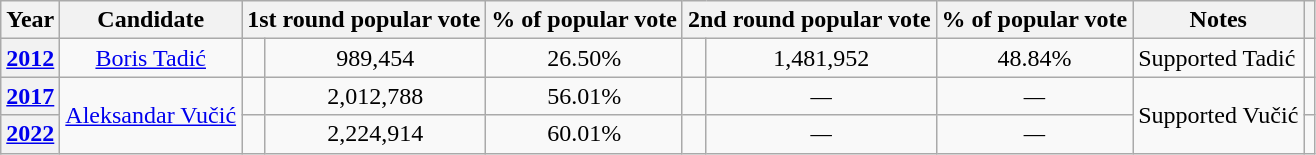<table class="wikitable" style="text-align:center">
<tr>
<th>Year</th>
<th>Candidate</th>
<th colspan="2">1st round popular vote</th>
<th>% of popular vote</th>
<th colspan="2">2nd round popular vote</th>
<th>% of popular vote</th>
<th>Notes</th>
<th></th>
</tr>
<tr>
<th><a href='#'>2012</a></th>
<td><a href='#'>Boris Tadić</a></td>
<td></td>
<td>989,454</td>
<td>26.50%</td>
<td></td>
<td>1,481,952</td>
<td>48.84%</td>
<td style="text-align: left">Supported Tadić</td>
<td></td>
</tr>
<tr>
<th><a href='#'>2017</a></th>
<td rowspan="2"><a href='#'>Aleksandar Vučić</a></td>
<td></td>
<td>2,012,788</td>
<td>56.01%</td>
<td></td>
<td><em>—</em></td>
<td><em>—</em></td>
<td rowspan="2" style="text-align: left">Supported Vučić</td>
<td></td>
</tr>
<tr>
<th><a href='#'>2022</a></th>
<td></td>
<td>2,224,914</td>
<td>60.01%</td>
<td></td>
<td><em>—</em></td>
<td><em>—</em></td>
<td></td>
</tr>
</table>
